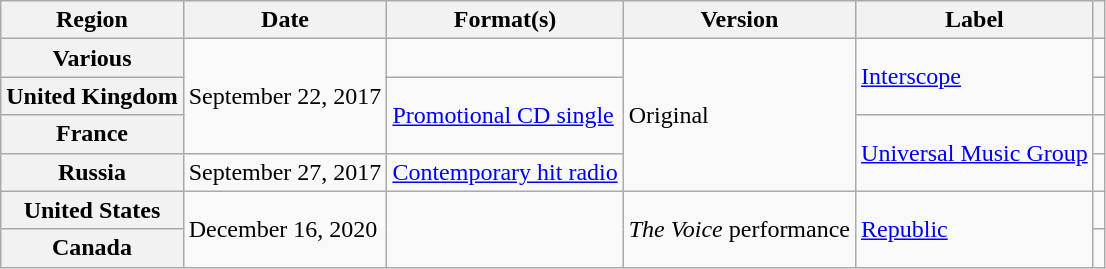<table class="wikitable plainrowheaders">
<tr>
<th scope="col">Region</th>
<th scope="col">Date</th>
<th scope="col">Format(s)</th>
<th scope="col">Version</th>
<th scope="col">Label</th>
<th scope="col"></th>
</tr>
<tr>
<th scope="row">Various</th>
<td rowspan="3">September 22, 2017</td>
<td></td>
<td rowspan="4">Original</td>
<td rowspan="2"><a href='#'>Interscope</a></td>
<td style="text-align:center;"></td>
</tr>
<tr>
<th scope="row">United Kingdom</th>
<td rowspan="2"><a href='#'>Promotional CD single</a></td>
<td style="text-align:center;"></td>
</tr>
<tr>
<th scope="row">France</th>
<td rowspan="2"><a href='#'>Universal Music Group</a></td>
<td style="text-align:center;"></td>
</tr>
<tr>
<th scope="row">Russia</th>
<td>September 27, 2017</td>
<td><a href='#'>Contemporary hit radio</a></td>
<td style="text-align:center;"></td>
</tr>
<tr>
<th scope="row">United States</th>
<td rowspan="2">December 16, 2020</td>
<td rowspan="2"></td>
<td rowspan="2"><em>The Voice</em> performance</td>
<td rowspan="2"><a href='#'>Republic</a></td>
<td style="text-align:center;"></td>
</tr>
<tr>
<th scope="row">Canada</th>
<td style="text-align:center;"></td>
</tr>
</table>
